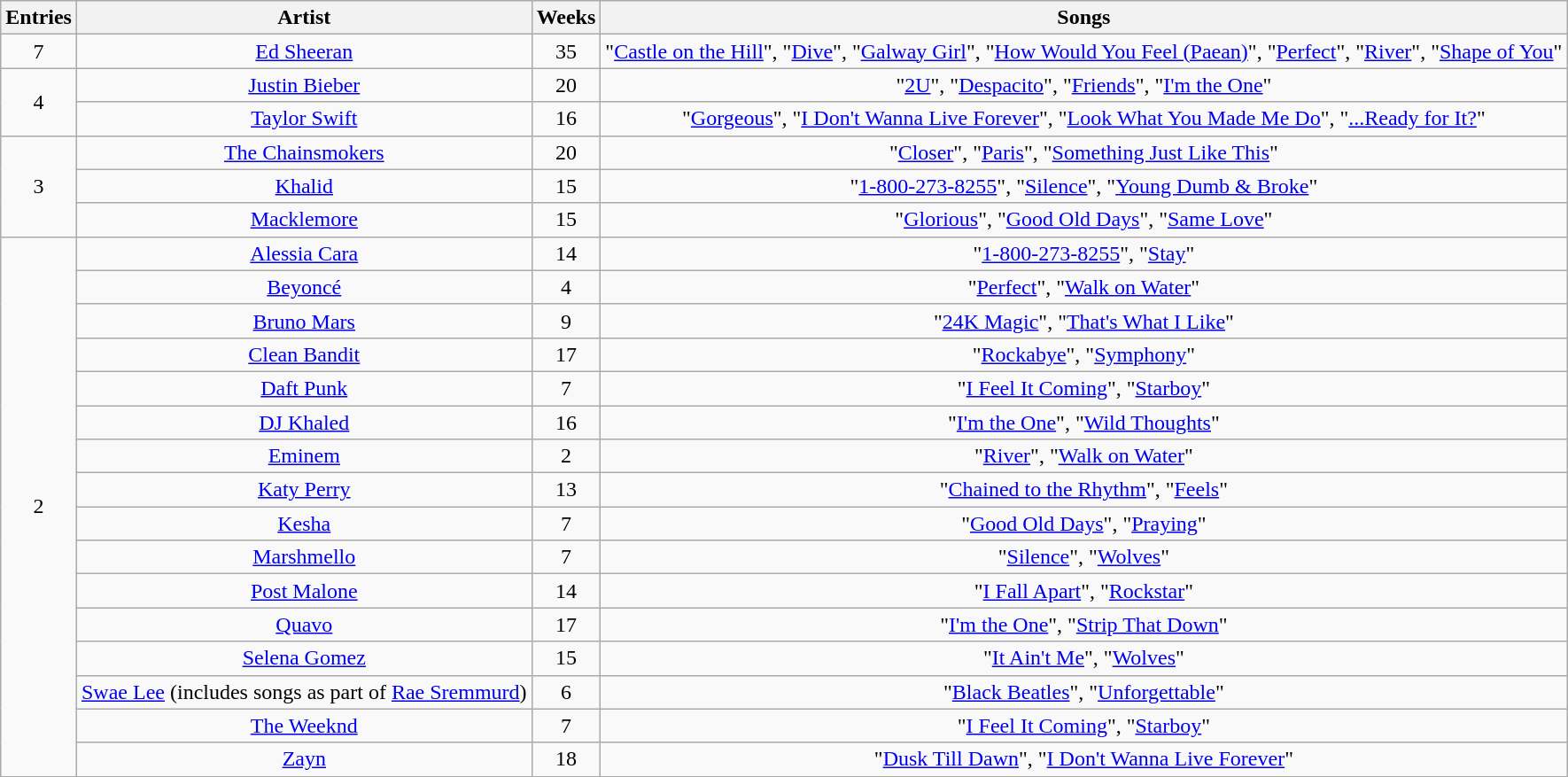<table class="wikitable sortable" style="text-align: center;">
<tr>
<th>Entries</th>
<th>Artist</th>
<th>Weeks</th>
<th>Songs</th>
</tr>
<tr>
<td rowspan="1" style="text-align:center">7</td>
<td><a href='#'>Ed Sheeran</a></td>
<td>35</td>
<td>"<a href='#'>Castle on the Hill</a>", "<a href='#'>Dive</a>", "<a href='#'>Galway Girl</a>", "<a href='#'>How Would You Feel (Paean)</a>", "<a href='#'>Perfect</a>", "<a href='#'>River</a>", "<a href='#'>Shape of You</a>"</td>
</tr>
<tr>
<td rowspan="2" style=text-align:center>4</td>
<td><a href='#'>Justin Bieber</a></td>
<td>20</td>
<td>"<a href='#'>2U</a>", "<a href='#'>Despacito</a>", "<a href='#'>Friends</a>", "<a href='#'>I'm the One</a>"</td>
</tr>
<tr>
<td><a href='#'>Taylor Swift</a></td>
<td>16</td>
<td>"<a href='#'>Gorgeous</a>", "<a href='#'>I Don't Wanna Live Forever</a>", "<a href='#'>Look What You Made Me Do</a>", "<a href='#'>...Ready for It?</a>"</td>
</tr>
<tr>
<td rowspan="3" style=text-align:center>3</td>
<td><a href='#'>The Chainsmokers</a></td>
<td>20</td>
<td>"<a href='#'>Closer</a>", "<a href='#'>Paris</a>", "<a href='#'>Something Just Like This</a>"</td>
</tr>
<tr>
<td><a href='#'>Khalid</a></td>
<td>15</td>
<td>"<a href='#'>1-800-273-8255</a>", "<a href='#'>Silence</a>", "<a href='#'>Young Dumb & Broke</a>"</td>
</tr>
<tr>
<td><a href='#'>Macklemore</a></td>
<td>15</td>
<td>"<a href='#'>Glorious</a>", "<a href='#'>Good Old Days</a>", "<a href='#'>Same Love</a>"</td>
</tr>
<tr>
<td rowspan="17" style="text-align:center">2</td>
<td><a href='#'>Alessia Cara</a></td>
<td>14</td>
<td>"<a href='#'>1-800-273-8255</a>", "<a href='#'>Stay</a>"</td>
</tr>
<tr>
<td><a href='#'>Beyoncé</a></td>
<td>4</td>
<td>"<a href='#'>Perfect</a>", "<a href='#'>Walk on Water</a>"</td>
</tr>
<tr>
<td><a href='#'>Bruno Mars</a></td>
<td>9</td>
<td>"<a href='#'>24K Magic</a>", "<a href='#'>That's What I Like</a>"</td>
</tr>
<tr>
<td><a href='#'>Clean Bandit</a></td>
<td>17</td>
<td>"<a href='#'>Rockabye</a>", "<a href='#'>Symphony</a>"</td>
</tr>
<tr>
<td><a href='#'>Daft Punk</a></td>
<td>7</td>
<td>"<a href='#'>I Feel It Coming</a>", "<a href='#'>Starboy</a>"</td>
</tr>
<tr>
<td><a href='#'>DJ Khaled</a></td>
<td>16</td>
<td>"<a href='#'>I'm the One</a>", "<a href='#'>Wild Thoughts</a>"</td>
</tr>
<tr>
<td><a href='#'>Eminem</a></td>
<td>2</td>
<td>"<a href='#'>River</a>", "<a href='#'>Walk on Water</a>"</td>
</tr>
<tr>
<td><a href='#'>Katy Perry</a></td>
<td>13</td>
<td>"<a href='#'>Chained to the Rhythm</a>", "<a href='#'>Feels</a>"</td>
</tr>
<tr>
<td><a href='#'>Kesha</a></td>
<td>7</td>
<td>"<a href='#'>Good Old Days</a>", "<a href='#'>Praying</a>"</td>
</tr>
<tr>
<td><a href='#'>Marshmello</a></td>
<td>7</td>
<td>"<a href='#'>Silence</a>", "<a href='#'>Wolves</a>"</td>
</tr>
<tr>
<td><a href='#'>Post Malone</a></td>
<td>14</td>
<td>"<a href='#'>I Fall Apart</a>", "<a href='#'>Rockstar</a>"</td>
</tr>
<tr>
<td><a href='#'>Quavo</a></td>
<td>17</td>
<td>"<a href='#'>I'm the One</a>", "<a href='#'>Strip That Down</a>"</td>
</tr>
<tr>
<td><a href='#'>Selena Gomez</a></td>
<td>15</td>
<td>"<a href='#'>It Ain't Me</a>", "<a href='#'>Wolves</a>"</td>
</tr>
<tr>
<td><a href='#'>Swae Lee</a> (includes songs as part of <a href='#'>Rae Sremmurd</a>)</td>
<td>6</td>
<td>"<a href='#'>Black Beatles</a>", "<a href='#'>Unforgettable</a>"</td>
</tr>
<tr>
<td><a href='#'>The Weeknd</a></td>
<td>7</td>
<td>"<a href='#'>I Feel It Coming</a>", "<a href='#'>Starboy</a>"</td>
</tr>
<tr>
<td><a href='#'>Zayn</a></td>
<td>18</td>
<td>"<a href='#'>Dusk Till Dawn</a>", "<a href='#'>I Don't Wanna Live Forever</a>"</td>
</tr>
</table>
